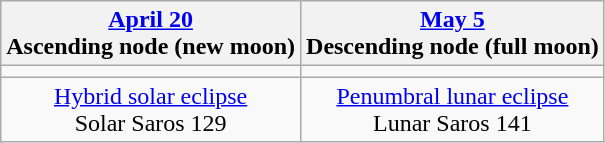<table class="wikitable">
<tr>
<th><a href='#'>April 20</a><br>Ascending node (new moon)<br></th>
<th><a href='#'>May 5</a><br>Descending node (full moon)<br></th>
</tr>
<tr>
<td></td>
<td></td>
</tr>
<tr align=center>
<td><a href='#'>Hybrid solar eclipse</a><br>Solar Saros 129</td>
<td><a href='#'>Penumbral lunar eclipse</a><br>Lunar Saros 141</td>
</tr>
</table>
